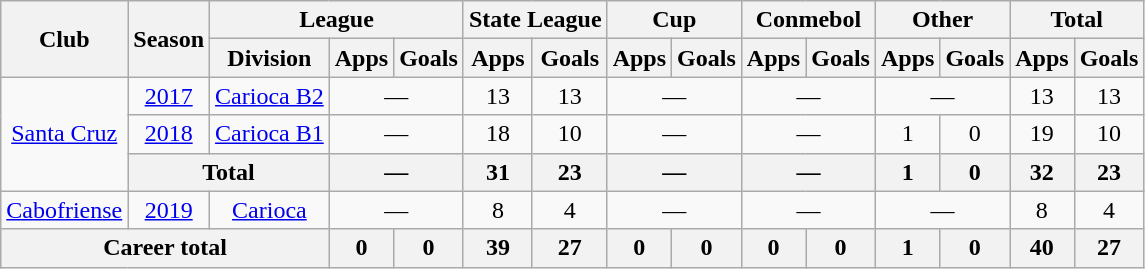<table class="wikitable" style="text-align: center;">
<tr>
<th rowspan="2">Club</th>
<th rowspan="2">Season</th>
<th colspan="3">League</th>
<th colspan="2">State League</th>
<th colspan="2">Cup</th>
<th colspan="2">Conmebol</th>
<th colspan="2">Other</th>
<th colspan="2">Total</th>
</tr>
<tr>
<th>Division</th>
<th>Apps</th>
<th>Goals</th>
<th>Apps</th>
<th>Goals</th>
<th>Apps</th>
<th>Goals</th>
<th>Apps</th>
<th>Goals</th>
<th>Apps</th>
<th>Goals</th>
<th>Apps</th>
<th>Goals</th>
</tr>
<tr>
<td rowspan="3" valign="center"><a href='#'>Santa Cruz</a></td>
<td><a href='#'>2017</a></td>
<td><a href='#'>Carioca B2</a></td>
<td colspan="2">—</td>
<td>13</td>
<td>13</td>
<td colspan="2">—</td>
<td colspan="2">—</td>
<td colspan="2">—</td>
<td>13</td>
<td>13</td>
</tr>
<tr>
<td><a href='#'>2018</a></td>
<td><a href='#'>Carioca B1</a></td>
<td colspan="2">—</td>
<td>18</td>
<td>10</td>
<td colspan="2">—</td>
<td colspan="2">—</td>
<td>1</td>
<td>0</td>
<td>19</td>
<td>10</td>
</tr>
<tr>
<th colspan="2">Total</th>
<th colspan="2">—</th>
<th>31</th>
<th>23</th>
<th colspan="2">—</th>
<th colspan="2">—</th>
<th>1</th>
<th>0</th>
<th>32</th>
<th>23</th>
</tr>
<tr>
<td valign="center"><a href='#'>Cabofriense</a></td>
<td><a href='#'>2019</a></td>
<td><a href='#'>Carioca</a></td>
<td colspan="2">—</td>
<td>8</td>
<td>4</td>
<td colspan="2">—</td>
<td colspan="2">—</td>
<td colspan="2">—</td>
<td>8</td>
<td>4</td>
</tr>
<tr>
<th colspan="3"><strong>Career total</strong></th>
<th>0</th>
<th>0</th>
<th>39</th>
<th>27</th>
<th>0</th>
<th>0</th>
<th>0</th>
<th>0</th>
<th>1</th>
<th>0</th>
<th>40</th>
<th>27</th>
</tr>
</table>
